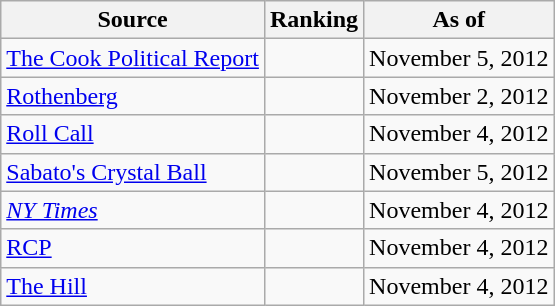<table class="wikitable" style="text-align:center">
<tr>
<th>Source</th>
<th>Ranking</th>
<th>As of</th>
</tr>
<tr>
<td align=left><a href='#'>The Cook Political Report</a></td>
<td></td>
<td>November 5, 2012</td>
</tr>
<tr>
<td align=left><a href='#'>Rothenberg</a></td>
<td></td>
<td>November 2, 2012</td>
</tr>
<tr>
<td align=left><a href='#'>Roll Call</a></td>
<td></td>
<td>November 4, 2012</td>
</tr>
<tr>
<td align=left><a href='#'>Sabato's Crystal Ball</a></td>
<td></td>
<td>November 5, 2012</td>
</tr>
<tr>
<td align=left><a href='#'><em>NY Times</em></a></td>
<td></td>
<td>November 4, 2012</td>
</tr>
<tr>
<td align="left"><a href='#'>RCP</a></td>
<td></td>
<td>November 4, 2012</td>
</tr>
<tr>
<td align=left><a href='#'>The Hill</a></td>
<td></td>
<td>November 4, 2012</td>
</tr>
</table>
